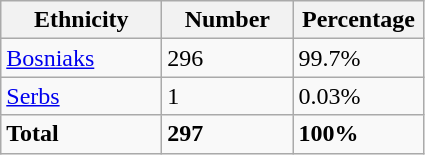<table class="wikitable">
<tr>
<th width="100px">Ethnicity</th>
<th width="80px">Number</th>
<th width="80px">Percentage</th>
</tr>
<tr>
<td><a href='#'>Bosniaks</a></td>
<td>296</td>
<td>99.7%</td>
</tr>
<tr>
<td><a href='#'>Serbs</a></td>
<td>1</td>
<td>0.03%</td>
</tr>
<tr>
<td><strong>Total</strong></td>
<td><strong>297</strong></td>
<td><strong>100%</strong></td>
</tr>
</table>
